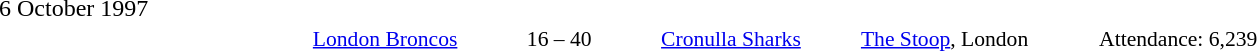<table style="width:70%;" cellspacing="1">
<tr>
<th width=35%></th>
<th width=15%></th>
<th></th>
</tr>
<tr>
<td>6 October 1997</td>
</tr>
<tr style=font-size:90%>
<td align=right><a href='#'>London Broncos</a></td>
<td align=center>16 – 40</td>
<td><a href='#'>Cronulla Sharks</a></td>
<td><a href='#'>The Stoop</a>, London</td>
<td>Attendance: 6,239</td>
</tr>
</table>
